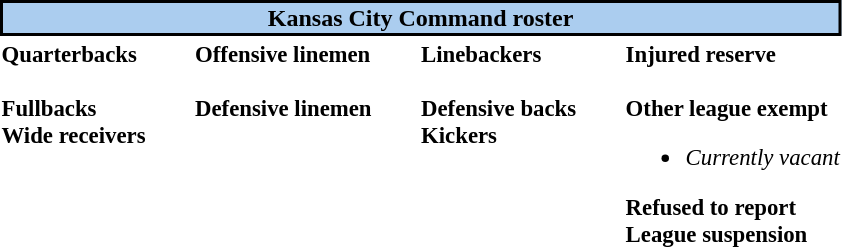<table class="toccolours" style="text-align: left;">
<tr>
<th colspan="7" style="text-align:center; color:black; background-color:#ABCDEF; border: 2px solid black;">Kansas City Command roster</th>
</tr>
<tr>
<td style="font-size: 95%;vertical-align:top;"><strong>Quarterbacks</strong><br>
<br><strong>Fullbacks</strong>

<br><strong>Wide receivers</strong>




</td>
<td style="width: 25px;"></td>
<td style="font-size: 95%;vertical-align:top;"><strong>Offensive linemen</strong><br>


<br><strong>Defensive linemen</strong>




</td>
<td style="width: 25px;"></td>
<td style="font-size: 95%;vertical-align:top;"><strong>Linebackers</strong><br>
<br><strong>Defensive backs</strong>



<br><strong>Kickers</strong>
</td>
<td style="width: 25px;"></td>
<td style="font-size: 95%;vertical-align:top;"><strong>Injured reserve</strong><br>









<br><strong>Other league exempt</strong><ul><li><em>Currently vacant</em></li></ul><strong>Refused to report</strong>

<br><strong>League suspension</strong>










</td>
</tr>
<tr>
</tr>
</table>
